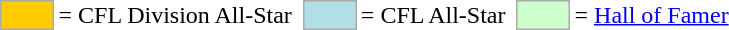<table>
<tr>
<td style="background-color:#FFCC00; border:1px solid #aaaaaa; width:2em;"></td>
<td>= CFL Division All-Star</td>
<td></td>
<td style="background-color:#B0E0E6; border:1px solid #aaaaaa; width:2em;"></td>
<td>= CFL All-Star</td>
<td></td>
<td style="background-color:#CCFFCC; border:1px solid #aaaaaa; width:2em;"></td>
<td>= <a href='#'>Hall of Famer</a></td>
</tr>
</table>
